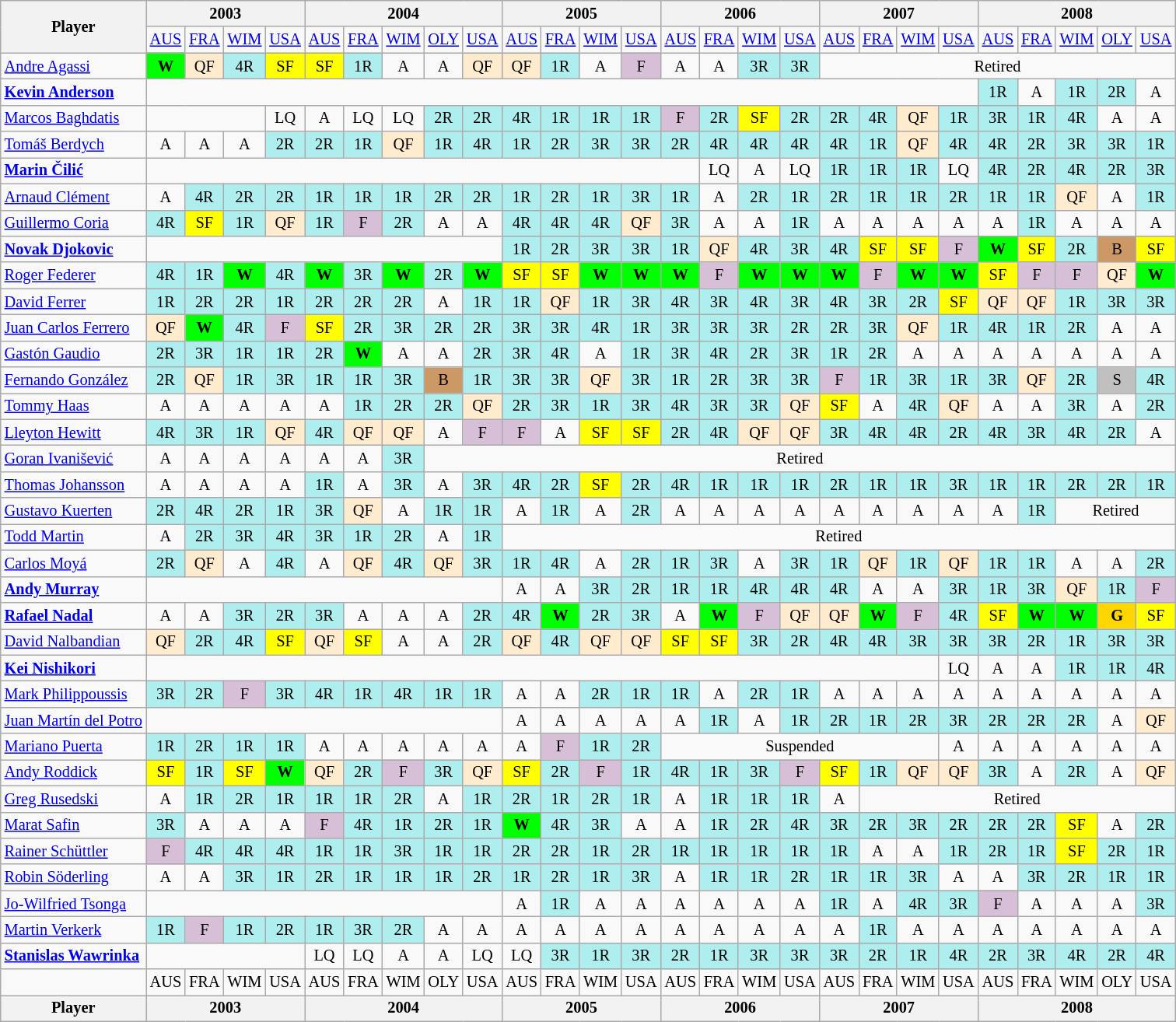<table class=wikitable style=text-align:center;font-size:85%>
<tr>
<th rowspan=2>Player</th>
<th colspan=4>2003</th>
<th colspan=5>2004</th>
<th colspan=4>2005</th>
<th colspan=4>2006</th>
<th colspan=4>2007</th>
<th colspan=5>2008</th>
</tr>
<tr>
<td><a href='#'>AUS</a></td>
<td><a href='#'>FRA</a></td>
<td><a href='#'>WIM</a></td>
<td><a href='#'>USA</a></td>
<td><a href='#'>AUS</a></td>
<td><a href='#'>FRA</a></td>
<td><a href='#'>WIM</a></td>
<td><a href='#'>OLY</a></td>
<td><a href='#'>USA</a></td>
<td><a href='#'>AUS</a></td>
<td><a href='#'>FRA</a></td>
<td><a href='#'>WIM</a></td>
<td><a href='#'>USA</a></td>
<td><a href='#'>AUS</a></td>
<td><a href='#'>FRA</a></td>
<td><a href='#'>WIM</a></td>
<td><a href='#'>USA</a></td>
<td><a href='#'>AUS</a></td>
<td><a href='#'>FRA</a></td>
<td><a href='#'>WIM</a></td>
<td><a href='#'>USA</a></td>
<td><a href='#'>AUS</a></td>
<td><a href='#'>FRA</a></td>
<td><a href='#'>WIM</a></td>
<td><a href='#'>OLY</a></td>
<td><a href='#'>USA</a></td>
</tr>
<tr>
<td align=left> <a href='#'>Andre Agassi</a></td>
<td bgcolor=lime><strong>W</strong> </td>
<td bgcolor=ffebcd>QF</td>
<td bgcolor=afeeee>4R</td>
<td bgcolor=yellow>SF</td>
<td bgcolor=yellow>SF</td>
<td bgcolor=afeeee>1R</td>
<td>A</td>
<td>A</td>
<td bgcolor=ffebcd>QF</td>
<td bgcolor=ffebcd>QF</td>
<td bgcolor=afeeee>1R</td>
<td>A</td>
<td bgcolor=thistle>F</td>
<td>A</td>
<td>A</td>
<td bgcolor=afeeee>3R</td>
<td bgcolor=afeeee>3R</td>
<td colspan=9 align=center>Retired </td>
</tr>
<tr>
<td align=left> <strong><a href='#'>Kevin Anderson</a></strong></td>
<td colspan=21></td>
<td bgcolor=afeeee>1R</td>
<td>A</td>
<td bgcolor=afeeee>1R</td>
<td bgcolor=afeeee>2R</td>
<td>A</td>
</tr>
<tr>
<td align=left> <a href='#'>Marcos Baghdatis</a></td>
<td colspan=3></td>
<td>LQ</td>
<td>A</td>
<td>LQ</td>
<td>LQ</td>
<td bgcolor=afeeee>2R</td>
<td bgcolor=afeeee>2R</td>
<td bgcolor=afeeee>4R</td>
<td bgcolor=afeeee>1R</td>
<td bgcolor=afeeee>1R</td>
<td bgcolor=afeeee>1R</td>
<td bgcolor=thistle>F</td>
<td bgcolor=afeeee>2R</td>
<td bgcolor=yellow>SF</td>
<td bgcolor=afeeee>2R</td>
<td bgcolor=afeeee>2R</td>
<td bgcolor=afeeee>4R</td>
<td bgcolor=ffebcd>QF</td>
<td bgcolor=afeeee>1R</td>
<td bgcolor=afeeee>3R</td>
<td bgcolor=afeeee>1R</td>
<td bgcolor=afeeee>4R</td>
<td>A</td>
<td>A</td>
</tr>
<tr>
<td align=left> <a href='#'>Tomáš Berdych</a></td>
<td>A </td>
<td>A</td>
<td>A</td>
<td bgcolor=afeeee>2R</td>
<td bgcolor=afeeee>2R </td>
<td bgcolor=afeeee>1R</td>
<td bgcolor=ffebcd>QF</td>
<td bgcolor=afeeee>1R</td>
<td bgcolor=afeeee>4R</td>
<td bgcolor=afeeee>1R </td>
<td bgcolor=afeeee>2R</td>
<td bgcolor=afeeee>3R</td>
<td bgcolor=afeeee>3R</td>
<td bgcolor=afeeee>2R </td>
<td bgcolor=afeeee>4R</td>
<td bgcolor=afeeee>4R</td>
<td bgcolor=afeeee>4R</td>
<td bgcolor=afeeee>4R </td>
<td bgcolor=afeeee>1R</td>
<td bgcolor=ffebcd>QF</td>
<td bgcolor=afeeee>4R</td>
<td bgcolor=afeeee>4R </td>
<td bgcolor=afeeee>2R</td>
<td bgcolor=afeeee>3R</td>
<td bgcolor=afeeee>3R</td>
<td bgcolor=afeeee>1R</td>
</tr>
<tr>
<td align=left> <strong><a href='#'>Marin Čilić</a></strong></td>
<td colspan=14></td>
<td>LQ</td>
<td>A</td>
<td>LQ </td>
<td bgcolor=afeeee>1R</td>
<td bgcolor=afeeee>1R</td>
<td bgcolor=afeeee>1R</td>
<td>LQ </td>
<td bgcolor=afeeee>4R</td>
<td bgcolor=afeeee>2R</td>
<td bgcolor=afeeee>4R</td>
<td bgcolor=afeeee>2R</td>
<td bgcolor=afeeee>3R</td>
</tr>
<tr>
<td align=left> <a href='#'>Arnaud Clément</a></td>
<td>A</td>
<td bgcolor=afeeee>4R</td>
<td bgcolor=afeeee>2R</td>
<td bgcolor=afeeee>2R</td>
<td bgcolor=afeeee>1R</td>
<td bgcolor=afeeee>1R</td>
<td bgcolor=afeeee>1R</td>
<td bgcolor=afeeee>2R</td>
<td bgcolor=afeeee>2R</td>
<td bgcolor=afeeee>1R</td>
<td bgcolor=afeeee>2R</td>
<td bgcolor=afeeee>1R</td>
<td bgcolor=afeeee>3R</td>
<td bgcolor=afeeee>1R</td>
<td>A</td>
<td bgcolor=afeeee>2R</td>
<td bgcolor=afeeee>1R</td>
<td bgcolor=afeeee>2R</td>
<td bgcolor=afeeee>1R</td>
<td bgcolor=afeeee>1R</td>
<td bgcolor=afeeee>2R</td>
<td bgcolor=afeeee>1R</td>
<td bgcolor=afeeee>1R</td>
<td bgcolor=ffebcd>QF</td>
<td>A</td>
<td bgcolor=afeeee>1R</td>
</tr>
<tr>
<td align=left> <a href='#'>Guillermo Coria</a></td>
<td bgcolor=afeeee>4R</td>
<td bgcolor=yellow>SF</td>
<td bgcolor=afeeee>1R</td>
<td bgcolor=ffebcd>QF</td>
<td bgcolor=afeeee>1R</td>
<td bgcolor=thistle>F</td>
<td bgcolor=afeeee>2R</td>
<td>A</td>
<td>A</td>
<td bgcolor=afeeee>4R</td>
<td bgcolor=afeeee>4R</td>
<td bgcolor=afeeee>4R</td>
<td bgcolor=ffebcd>QF</td>
<td bgcolor=afeeee>3R</td>
<td>A</td>
<td>A</td>
<td bgcolor=afeeee>1R</td>
<td>A</td>
<td>A</td>
<td>A</td>
<td>A</td>
<td>A</td>
<td bgcolor=afeeee>1R</td>
<td>A</td>
<td>A</td>
<td>A</td>
</tr>
<tr>
<td align=left> <strong><a href='#'>Novak Djokovic</a></strong></td>
<td colspan=9></td>
<td bgcolor=afeeee>1R</td>
<td bgcolor=afeeee>2R</td>
<td bgcolor=afeeee>3R</td>
<td bgcolor=afeeee>3R</td>
<td bgcolor=afeeee>1R</td>
<td bgcolor=ffebcd>QF</td>
<td bgcolor=afeeee>4R</td>
<td bgcolor=afeeee>3R</td>
<td bgcolor=afeeee>4R</td>
<td bgcolor=yellow>SF</td>
<td bgcolor=yellow>SF</td>
<td bgcolor=thistle>F</td>
<td bgcolor=lime><strong>W</strong> </td>
<td bgcolor=yellow>SF</td>
<td bgcolor=afeeee>2R</td>
<td bgcolor=cc9966>B</td>
<td bgcolor=yellow>SF</td>
</tr>
<tr>
<td align=left> <a href='#'>Roger Federer</a></td>
<td bgcolor=afeeee>4R</td>
<td bgcolor=afeeee>1R</td>
<td bgcolor=lime><strong>W</strong></td>
<td bgcolor=afeeee>4R</td>
<td bgcolor=lime><strong>W</strong> </td>
<td bgcolor=afeeee>3R</td>
<td bgcolor=lime><strong>W</strong></td>
<td bgcolor=afeeee>2R</td>
<td bgcolor=lime><strong>W</strong></td>
<td bgcolor=yellow>SF</td>
<td bgcolor=yellow>SF</td>
<td bgcolor=lime><strong>W</strong></td>
<td bgcolor=lime><strong>W</strong></td>
<td bgcolor=lime><strong>W</strong> </td>
<td bgcolor=thistle>F</td>
<td bgcolor=lime><strong>W</strong></td>
<td bgcolor=lime><strong>W</strong></td>
<td bgcolor=lime><strong>W</strong> </td>
<td bgcolor=thistle>F</td>
<td bgcolor=lime><strong>W</strong></td>
<td bgcolor=lime><strong>W</strong></td>
<td bgcolor=yellow>SF</td>
<td bgcolor=thistle>F</td>
<td bgcolor=thistle>F</td>
<td bgcolor=ffebcd>QF</td>
<td bgcolor=lime><strong>W</strong></td>
</tr>
<tr>
<td align=left> <a href='#'>David Ferrer</a></td>
<td bgcolor=afeeee>1R</td>
<td bgcolor=afeeee>2R</td>
<td bgcolor=afeeee>2R</td>
<td bgcolor=afeeee>1R</td>
<td bgcolor=afeeee>2R</td>
<td bgcolor=afeeee>2R</td>
<td bgcolor=afeeee>2R</td>
<td>A</td>
<td bgcolor=afeeee>1R</td>
<td bgcolor=afeeee>1R</td>
<td bgcolor=ffebcd>QF</td>
<td bgcolor=afeeee>1R</td>
<td bgcolor=afeeee>3R</td>
<td bgcolor=afeeee>4R</td>
<td bgcolor=afeeee>3R</td>
<td bgcolor=afeeee>4R</td>
<td bgcolor=afeeee>3R</td>
<td bgcolor=afeeee>4R</td>
<td bgcolor=afeeee>3R</td>
<td bgcolor=afeeee>2R</td>
<td bgcolor=yellow>SF</td>
<td bgcolor=ffebcd>QF</td>
<td bgcolor=ffebcd>QF</td>
<td bgcolor=afeeee>1R</td>
<td bgcolor=afeeee>3R</td>
<td bgcolor=afeeee>3R</td>
</tr>
<tr>
<td align=left> <a href='#'>Juan Carlos Ferrero</a></td>
<td bgcolor=ffebcd>QF</td>
<td bgcolor=lime><strong>W</strong></td>
<td bgcolor=afeeee>4R</td>
<td bgcolor=thistle>F</td>
<td bgcolor=yellow>SF</td>
<td bgcolor=afeeee>2R</td>
<td bgcolor=afeeee>3R</td>
<td bgcolor=afeeee>2R</td>
<td bgcolor=afeeee>2R</td>
<td bgcolor=afeeee>3R</td>
<td bgcolor=afeeee>3R</td>
<td bgcolor=afeeee>4R</td>
<td bgcolor=afeeee>1R</td>
<td bgcolor=afeeee>3R</td>
<td bgcolor=afeeee>3R</td>
<td bgcolor=afeeee>3R</td>
<td bgcolor=afeeee>2R</td>
<td bgcolor=afeeee>2R</td>
<td bgcolor=afeeee>3R</td>
<td bgcolor=ffebcd>QF</td>
<td bgcolor=afeeee>1R</td>
<td bgcolor=afeeee>4R</td>
<td bgcolor=afeeee>1R</td>
<td bgcolor=afeeee>2R</td>
<td>A</td>
<td>A</td>
</tr>
<tr>
<td align=left> <a href='#'>Gastón Gaudio</a></td>
<td bgcolor=afeeee>2R</td>
<td bgcolor=afeeee>3R</td>
<td bgcolor=afeeee>1R</td>
<td bgcolor=afeeee>1R</td>
<td bgcolor=afeeee>2R</td>
<td bgcolor=lime><strong>W</strong></td>
<td>A</td>
<td>A</td>
<td bgcolor=afeeee>2R</td>
<td bgcolor=afeeee>3R</td>
<td bgcolor=afeeee>4R</td>
<td>A</td>
<td bgcolor=afeeee>1R</td>
<td bgcolor=afeeee>3R</td>
<td bgcolor=afeeee>4R</td>
<td bgcolor=afeeee>2R</td>
<td bgcolor=afeeee>3R</td>
<td bgcolor=afeeee>1R </td>
<td bgcolor=afeeee>2R</td>
<td>A</td>
<td>A</td>
<td>A </td>
<td>A</td>
<td>A</td>
<td>A</td>
<td>A</td>
</tr>
<tr>
<td align=left> <a href='#'>Fernando González</a></td>
<td bgcolor=afeeee>2R</td>
<td bgcolor=ffebcd>QF</td>
<td bgcolor=afeeee>1R</td>
<td bgcolor=afeeee>3R</td>
<td bgcolor=afeeee>1R</td>
<td bgcolor=afeeee>1R</td>
<td bgcolor=afeeee>3R</td>
<td bgcolor=cc9966>B</td>
<td bgcolor=afeeee>1R</td>
<td bgcolor=afeeee>3R</td>
<td bgcolor=afeeee>3R</td>
<td bgcolor=ffebcd>QF</td>
<td bgcolor=afeeee>3R</td>
<td bgcolor=afeeee>1R</td>
<td bgcolor=afeeee>2R</td>
<td bgcolor=afeeee>3R</td>
<td bgcolor=afeeee>3R</td>
<td bgcolor=thistle>F</td>
<td bgcolor=afeeee>1R</td>
<td bgcolor=afeeee>3R</td>
<td bgcolor=afeeee>1R</td>
<td bgcolor=afeeee>3R</td>
<td bgcolor=ffebcd>QF</td>
<td bgcolor=afeeee>2R</td>
<td bgcolor=silver>S</td>
<td bgcolor=afeeee>4R</td>
</tr>
<tr>
<td align=left> <a href='#'>Tommy Haas</a></td>
<td>A</td>
<td>A</td>
<td>A</td>
<td>A</td>
<td>A</td>
<td bgcolor=afeeee>1R</td>
<td bgcolor=afeeee>2R</td>
<td bgcolor=afeeee>2R</td>
<td bgcolor=ffebcd>QF</td>
<td bgcolor=afeeee>2R</td>
<td bgcolor=afeeee>3R</td>
<td bgcolor=afeeee>1R</td>
<td bgcolor=afeeee>3R</td>
<td bgcolor=afeeee>4R</td>
<td bgcolor=afeeee>3R</td>
<td bgcolor=afeeee>3R</td>
<td bgcolor=ffebcd>QF</td>
<td bgcolor=yellow>SF</td>
<td>A</td>
<td bgcolor=afeeee>4R</td>
<td bgcolor=ffebcd>QF</td>
<td>A</td>
<td>A</td>
<td bgcolor=afeeee>3R</td>
<td>A</td>
<td bgcolor=afeeee>2R</td>
</tr>
<tr>
<td align=left> <a href='#'>Lleyton Hewitt</a></td>
<td bgcolor=afeeee>4R</td>
<td bgcolor=afeeee>3R</td>
<td bgcolor=afeeee>1R</td>
<td bgcolor=ffebcd>QF</td>
<td bgcolor=afeeee>4R</td>
<td bgcolor=ffebcd>QF</td>
<td bgcolor=ffebcd>QF</td>
<td>A</td>
<td bgcolor=thistle>F</td>
<td bgcolor=thistle>F</td>
<td>A</td>
<td bgcolor=yellow>SF</td>
<td bgcolor=yellow>SF</td>
<td bgcolor=afeeee>2R</td>
<td bgcolor=afeeee>4R</td>
<td bgcolor=ffebcd>QF</td>
<td bgcolor=ffebcd>QF</td>
<td bgcolor=afeeee>3R</td>
<td bgcolor=afeeee>4R</td>
<td bgcolor=afeeee>4R</td>
<td bgcolor=afeeee>2R</td>
<td bgcolor=afeeee>4R</td>
<td bgcolor=afeeee>3R</td>
<td bgcolor=afeeee>4R</td>
<td bgcolor=afeeee>2R</td>
<td>A</td>
</tr>
<tr>
<td align=left> <a href='#'>Goran Ivanišević</a></td>
<td>A</td>
<td>A</td>
<td>A</td>
<td>A</td>
<td>A</td>
<td>A</td>
<td bgcolor=afeeee>3R</td>
<td colspan=24 align=center>Retired</td>
</tr>
<tr>
<td align=left> <a href='#'>Thomas Johansson</a></td>
<td>A</td>
<td>A</td>
<td>A</td>
<td>A</td>
<td bgcolor=afeeee>1R</td>
<td>A</td>
<td bgcolor=afeeee>3R</td>
<td>A</td>
<td bgcolor=afeeee>3R</td>
<td bgcolor=afeeee>4R</td>
<td bgcolor=afeeee>2R</td>
<td bgcolor=yellow>SF</td>
<td bgcolor=afeeee>2R</td>
<td bgcolor=afeeee>4R</td>
<td bgcolor=afeeee>1R</td>
<td bgcolor=afeeee>1R</td>
<td bgcolor=afeeee>1R</td>
<td bgcolor=afeeee>2R</td>
<td bgcolor=afeeee>1R</td>
<td bgcolor=afeeee>1R</td>
<td bgcolor=afeeee>3R</td>
<td bgcolor=afeeee>1R</td>
<td bgcolor=afeeee>1R</td>
<td bgcolor=afeeee>2R</td>
<td bgcolor=afeeee>2R</td>
<td bgcolor=afeeee>1R</td>
</tr>
<tr>
<td align=left> <a href='#'>Gustavo Kuerten</a></td>
<td bgcolor=afeeee>2R</td>
<td bgcolor=afeeee>4R</td>
<td bgcolor=afeeee>2R</td>
<td bgcolor=afeeee>1R</td>
<td bgcolor=afeeee>3R</td>
<td bgcolor=ffebcd>QF</td>
<td>A</td>
<td bgcolor=afeeee>1R</td>
<td bgcolor=afeeee>1R</td>
<td>A</td>
<td bgcolor=afeeee>1R</td>
<td>A</td>
<td bgcolor=afeeee>2R</td>
<td>A</td>
<td>A</td>
<td>A</td>
<td>A</td>
<td>A</td>
<td>A</td>
<td>A</td>
<td>A</td>
<td>A</td>
<td bgcolor=afeeee>1R</td>
<td colspan=3 align=center>Retired</td>
</tr>
<tr>
<td align=left> <a href='#'>Todd Martin</a></td>
<td>A</td>
<td bgcolor=afeeee>2R</td>
<td bgcolor=afeeee>3R</td>
<td bgcolor=afeeee>4R</td>
<td bgcolor=afeeee>3R</td>
<td bgcolor=afeeee>1R</td>
<td bgcolor=afeeee>2R</td>
<td>A</td>
<td bgcolor=afeeee>1R</td>
<td colspan=17 align=center>Retired</td>
</tr>
<tr>
<td align=left> <a href='#'>Carlos Moyá</a></td>
<td bgcolor=afeeee>2R</td>
<td bgcolor=ffebcd>QF</td>
<td>A</td>
<td bgcolor=afeeee>4R</td>
<td>A</td>
<td bgcolor=ffebcd>QF</td>
<td bgcolor=afeeee>4R</td>
<td bgcolor=ffebcd>QF</td>
<td bgcolor=afeeee>3R</td>
<td bgcolor=afeeee>1R</td>
<td bgcolor=afeeee>4R</td>
<td>A</td>
<td bgcolor=afeeee>2R</td>
<td bgcolor=afeeee>1R</td>
<td bgcolor=afeeee>3R</td>
<td>A</td>
<td bgcolor=afeeee>3R</td>
<td bgcolor=afeeee>1R</td>
<td bgcolor=ffebcd>QF</td>
<td bgcolor=afeeee>1R</td>
<td bgcolor=ffebcd>QF</td>
<td bgcolor=afeeee>1R</td>
<td bgcolor=afeeee>1R</td>
<td>A</td>
<td>A</td>
<td bgcolor=afeeee>2R</td>
</tr>
<tr>
<td align=left> <strong><a href='#'>Andy Murray</a></strong></td>
<td colspan=9></td>
<td>A</td>
<td>A</td>
<td bgcolor=afeeee>3R</td>
<td bgcolor=afeeee>2R</td>
<td bgcolor=afeeee>1R</td>
<td bgcolor=afeeee>1R</td>
<td bgcolor=afeeee>4R</td>
<td bgcolor=afeeee>4R</td>
<td bgcolor=afeeee>4R</td>
<td>A</td>
<td>A</td>
<td bgcolor=afeeee>3R</td>
<td bgcolor=afeeee>1R</td>
<td bgcolor=afeeee>3R</td>
<td bgcolor=ffebcd>QF</td>
<td bgcolor=afeeee>1R</td>
<td bgcolor=thistle>F</td>
</tr>
<tr>
<td align=left> <strong><a href='#'>Rafael Nadal</a></strong></td>
<td>A</td>
<td>A</td>
<td bgcolor=afeeee>3R</td>
<td bgcolor=afeeee>2R</td>
<td bgcolor=afeeee>3R</td>
<td>A</td>
<td>A</td>
<td>A</td>
<td bgcolor=afeeee>2R</td>
<td bgcolor=afeeee>4R</td>
<td bgcolor=lime><strong>W</strong></td>
<td bgcolor=afeeee>2R</td>
<td bgcolor=afeeee>3R</td>
<td>A</td>
<td bgcolor=lime><strong>W</strong></td>
<td bgcolor=thistle>F</td>
<td bgcolor=ffebcd>QF</td>
<td bgcolor=ffebcd>QF</td>
<td bgcolor=lime><strong>W</strong></td>
<td bgcolor=thistle>F</td>
<td bgcolor=afeeee>4R</td>
<td bgcolor=yellow>SF</td>
<td bgcolor=lime><strong>W</strong></td>
<td bgcolor=lime><strong>W</strong></td>
<td bgcolor=gold><strong>G</strong></td>
<td bgcolor=yellow>SF</td>
</tr>
<tr>
<td align=left> <a href='#'>David Nalbandian</a></td>
<td bgcolor=ffebcd>QF</td>
<td bgcolor=afeeee>2R</td>
<td bgcolor=afeeee>4R</td>
<td bgcolor=yellow>SF</td>
<td bgcolor=ffebcd>QF</td>
<td bgcolor=yellow>SF</td>
<td>A</td>
<td>A</td>
<td bgcolor=afeeee>2R</td>
<td bgcolor=ffebcd>QF</td>
<td bgcolor=afeeee>4R</td>
<td bgcolor=ffebcd>QF</td>
<td bgcolor=ffebcd>QF</td>
<td bgcolor=yellow>SF</td>
<td bgcolor=yellow>SF</td>
<td bgcolor=afeeee>3R</td>
<td bgcolor=afeeee>2R</td>
<td bgcolor=afeeee>4R</td>
<td bgcolor=afeeee>4R</td>
<td bgcolor=afeeee>3R</td>
<td bgcolor=afeeee>3R</td>
<td bgcolor=afeeee>3R</td>
<td bgcolor=afeeee>2R</td>
<td bgcolor=afeeee>1R</td>
<td bgcolor=afeeee>3R</td>
<td bgcolor=afeeee>3R</td>
</tr>
<tr>
<td align=left> <strong><a href='#'>Kei Nishikori</a></strong></td>
<td colspan=20></td>
<td>LQ</td>
<td>A</td>
<td>A</td>
<td bgcolor=afeeee>1R</td>
<td bgcolor=afeeee>1R</td>
<td bgcolor=afeeee>4R</td>
</tr>
<tr>
<td align=left> <a href='#'>Mark Philippoussis</a></td>
<td bgcolor=afeeee>3R</td>
<td bgcolor=afeeee>2R</td>
<td bgcolor=thistle>F</td>
<td bgcolor=afeeee>3R</td>
<td bgcolor=afeeee>4R</td>
<td bgcolor=afeeee>1R</td>
<td bgcolor=afeeee>4R</td>
<td bgcolor=afeeee>1R</td>
<td bgcolor=afeeee>1R</td>
<td>A</td>
<td>A</td>
<td bgcolor=afeeee>2R</td>
<td bgcolor=afeeee>1R</td>
<td bgcolor=afeeee>1R</td>
<td>A</td>
<td bgcolor=afeeee>2R</td>
<td bgcolor=afeeee>1R</td>
<td>A </td>
<td>A</td>
<td>A</td>
<td>A</td>
<td>A </td>
<td>A</td>
<td>A</td>
<td>A</td>
<td>A</td>
</tr>
<tr>
<td align=left> <a href='#'>Juan Martín del Potro</a></td>
<td colspan=9></td>
<td>A</td>
<td>A</td>
<td>A</td>
<td>A</td>
<td>A</td>
<td bgcolor=afeeee>1R</td>
<td>A</td>
<td bgcolor=afeeee>1R</td>
<td bgcolor=afeeee>2R</td>
<td bgcolor=afeeee>1R</td>
<td bgcolor=afeeee>2R</td>
<td bgcolor=afeeee>3R</td>
<td bgcolor=afeeee>2R</td>
<td bgcolor=afeeee>2R</td>
<td bgcolor=afeeee>2R</td>
<td>A</td>
<td bgcolor=ffebcd>QF</td>
</tr>
<tr>
<td align=left> <a href='#'>Mariano Puerta</a></td>
<td bgcolor=afeeee>1R</td>
<td bgcolor=afeeee>2R</td>
<td bgcolor=afeeee>1R</td>
<td bgcolor=afeeee>1R</td>
<td>A</td>
<td>A</td>
<td>A</td>
<td>A</td>
<td>A</td>
<td>A</td>
<td bgcolor=thistle>F</td>
<td bgcolor=afeeee>1R</td>
<td bgcolor=afeeee>2R</td>
<td colspan=7 align=center>Suspended </td>
<td>A</td>
<td>A</td>
<td>A</td>
<td>A</td>
<td>A</td>
<td>A</td>
</tr>
<tr>
<td align=left> <a href='#'>Andy Roddick</a></td>
<td bgcolor=yellow>SF</td>
<td bgcolor=afeeee>1R</td>
<td bgcolor=yellow>SF</td>
<td bgcolor=lime><strong>W</strong></td>
<td bgcolor=ffebcd>QF</td>
<td bgcolor=afeeee>2R</td>
<td bgcolor=thistle>F</td>
<td bgcolor=afeeee>3R</td>
<td bgcolor=ffebcd>QF</td>
<td bgcolor=yellow>SF</td>
<td bgcolor=afeeee>2R</td>
<td bgcolor=thistle>F</td>
<td bgcolor=afeeee>1R</td>
<td bgcolor=afeeee>4R</td>
<td bgcolor=afeeee>1R</td>
<td bgcolor=afeeee>3R</td>
<td bgcolor=thistle>F</td>
<td bgcolor=yellow>SF</td>
<td bgcolor=afeeee>1R</td>
<td bgcolor=ffebcd>QF</td>
<td bgcolor=ffebcd>QF</td>
<td bgcolor=afeeee>3R</td>
<td>A</td>
<td bgcolor=afeeee>2R</td>
<td>A</td>
<td bgcolor=ffebcd>QF</td>
</tr>
<tr>
<td align=left> <a href='#'>Greg Rusedski</a></td>
<td>A</td>
<td bgcolor=afeeee>1R</td>
<td bgcolor=afeeee>2R</td>
<td bgcolor=afeeee>1R</td>
<td bgcolor=afeeee>1R</td>
<td bgcolor=afeeee>1R</td>
<td bgcolor=afeeee>2R</td>
<td>A</td>
<td bgcolor=afeeee>1R</td>
<td bgcolor=afeeee>2R</td>
<td bgcolor=afeeee>1R</td>
<td bgcolor=afeeee>2R</td>
<td bgcolor=afeeee>1R</td>
<td>A</td>
<td bgcolor=afeeee>1R</td>
<td bgcolor=afeeee>1R</td>
<td bgcolor=afeeee>1R</td>
<td>A</td>
<td colspan=8 align=center>Retired</td>
</tr>
<tr>
<td align=left> <a href='#'>Marat Safin</a></td>
<td bgcolor=afeeee>3R</td>
<td>A</td>
<td>A</td>
<td>A</td>
<td bgcolor=thistle>F</td>
<td bgcolor=afeeee>4R</td>
<td bgcolor=afeeee>1R</td>
<td bgcolor=afeeee>2R</td>
<td bgcolor=afeeee>1R</td>
<td bgcolor=lime><strong>W</strong> </td>
<td bgcolor=afeeee>4R</td>
<td bgcolor=afeeee>3R</td>
<td>A</td>
<td>A</td>
<td bgcolor=afeeee>1R</td>
<td bgcolor=afeeee>2R</td>
<td bgcolor=afeeee>4R</td>
<td bgcolor=afeeee>3R</td>
<td bgcolor=afeeee>2R</td>
<td bgcolor=afeeee>3R</td>
<td bgcolor=afeeee>2R</td>
<td bgcolor=afeeee>2R</td>
<td bgcolor=afeeee>2R</td>
<td bgcolor=yellow>SF</td>
<td>A</td>
<td bgcolor=afeeee>2R</td>
</tr>
<tr>
<td align=left> <a href='#'>Rainer Schüttler</a></td>
<td bgcolor=thistle>F</td>
<td bgcolor=afeeee>4R</td>
<td bgcolor=afeeee>4R</td>
<td bgcolor=afeeee>4R</td>
<td bgcolor=afeeee>1R</td>
<td bgcolor=afeeee>1R</td>
<td bgcolor=afeeee>3R</td>
<td bgcolor=afeeee>1R</td>
<td bgcolor=afeeee>1R</td>
<td bgcolor=afeeee>2R</td>
<td bgcolor=afeeee>2R</td>
<td bgcolor=afeeee>1R</td>
<td bgcolor=afeeee>2R</td>
<td bgcolor=afeeee>1R </td>
<td bgcolor=afeeee>1R</td>
<td bgcolor=afeeee>1R</td>
<td bgcolor=afeeee>1R</td>
<td bgcolor=afeeee>1R </td>
<td>A</td>
<td>A</td>
<td bgcolor=afeeee>1R</td>
<td bgcolor=afeeee>2R </td>
<td bgcolor=afeeee>1R</td>
<td bgcolor=yellow>SF</td>
<td bgcolor=afeeee>2R</td>
<td bgcolor=afeeee>1R</td>
</tr>
<tr>
<td align=left> <a href='#'>Robin Söderling</a></td>
<td>A  </td>
<td>A</td>
<td bgcolor=afeeee>3R</td>
<td bgcolor=afeeee>1R</td>
<td bgcolor=afeeee>2R </td>
<td bgcolor=afeeee>1R</td>
<td bgcolor=afeeee>1R</td>
<td bgcolor=afeeee>1R</td>
<td bgcolor=afeeee>2R</td>
<td bgcolor=afeeee>1R </td>
<td bgcolor=afeeee>2R</td>
<td bgcolor=afeeee>1R</td>
<td bgcolor=afeeee>3R</td>
<td>A </td>
<td bgcolor=afeeee>1R</td>
<td bgcolor=afeeee>1R</td>
<td bgcolor=afeeee>2R</td>
<td bgcolor=afeeee>1R </td>
<td bgcolor=afeeee>1R</td>
<td bgcolor=afeeee>3R</td>
<td>A</td>
<td>A </td>
<td bgcolor=afeeee>3R</td>
<td bgcolor=afeeee>2R</td>
<td bgcolor=afeeee>1R</td>
<td bgcolor=afeeee>1R</td>
</tr>
<tr>
<td align=left> <a href='#'>Jo-Wilfried Tsonga</a></td>
<td colspan=9></td>
<td>A</td>
<td bgcolor=afeeee>1R</td>
<td>A</td>
<td>A</td>
<td>A</td>
<td>A</td>
<td>A</td>
<td>A</td>
<td bgcolor=afeeee>1R</td>
<td>A</td>
<td bgcolor=afeeee>4R</td>
<td bgcolor=afeeee>3R</td>
<td bgcolor=thistle>F</td>
<td>A</td>
<td>A</td>
<td>A</td>
<td bgcolor=afeeee>3R</td>
</tr>
<tr>
<td align=left> <a href='#'>Martin Verkerk</a></td>
<td bgcolor=afeeee>1R</td>
<td bgcolor=thistle>F</td>
<td bgcolor=afeeee>1R</td>
<td bgcolor=afeeee>2R</td>
<td bgcolor=afeeee>1R</td>
<td bgcolor=afeeee>3R</td>
<td bgcolor=afeeee>2R</td>
<td>A</td>
<td>A</td>
<td>A</td>
<td>A</td>
<td>A</td>
<td>A</td>
<td>A</td>
<td>A</td>
<td>A</td>
<td>A</td>
<td>A</td>
<td bgcolor=afeeee>1R</td>
<td>A</td>
<td>A</td>
<td>A </td>
<td>A</td>
<td>A</td>
<td>A</td>
<td>A</td>
</tr>
<tr>
<td align=left> <strong><a href='#'>Stanislas Wawrinka</a></strong></td>
<td colspan=4></td>
<td>LQ</td>
<td>LQ</td>
<td>A</td>
<td>A</td>
<td>LQ</td>
<td>LQ</td>
<td bgcolor=afeeee>3R</td>
<td bgcolor=afeeee>1R</td>
<td bgcolor=afeeee>3R</td>
<td bgcolor=afeeee>2R</td>
<td bgcolor=afeeee>1R</td>
<td bgcolor=afeeee>3R</td>
<td bgcolor=afeeee>3R</td>
<td bgcolor=afeeee>3R</td>
<td bgcolor=afeeee>2R</td>
<td bgcolor=afeeee>1R</td>
<td bgcolor=afeeee>4R</td>
<td bgcolor=afeeee>2R</td>
<td bgcolor=afeeee>3R</td>
<td bgcolor=afeeee>4R</td>
<td bgcolor=afeeee>2R</td>
<td bgcolor=afeeee>4R</td>
</tr>
<tr>
<td></td>
<td>AUS</td>
<td>FRA</td>
<td>WIM</td>
<td>USA</td>
<td>AUS</td>
<td>FRA</td>
<td>WIM</td>
<td>OLY</td>
<td>USA</td>
<td>AUS</td>
<td>FRA</td>
<td>WIM</td>
<td>USA</td>
<td>AUS</td>
<td>FRA</td>
<td>WIM</td>
<td>USA</td>
<td>AUS</td>
<td>FRA</td>
<td>WIM</td>
<td>USA</td>
<td>AUS</td>
<td>FRA</td>
<td>WIM</td>
<td>OLY</td>
<td>USA</td>
</tr>
<tr>
<th>Player</th>
<th colspan=4>2003</th>
<th colspan=5>2004</th>
<th colspan=4>2005</th>
<th colspan=4>2006</th>
<th colspan=4>2007</th>
<th colspan=5>2008</th>
</tr>
</table>
